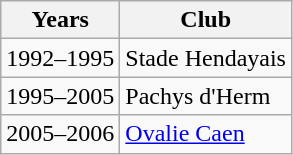<table class="wikitable">
<tr>
<th>Years</th>
<th>Club</th>
</tr>
<tr>
<td>1992–1995</td>
<td>Stade Hendayais</td>
</tr>
<tr>
<td>1995–2005</td>
<td>Pachys d'Herm</td>
</tr>
<tr>
<td>2005–2006</td>
<td><a href='#'>Ovalie Caen</a></td>
</tr>
</table>
